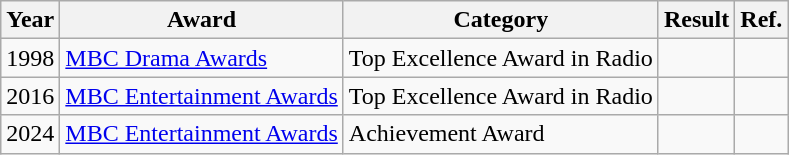<table class="wikitable">
<tr>
<th>Year</th>
<th>Award</th>
<th>Category</th>
<th>Result</th>
<th>Ref.</th>
</tr>
<tr>
<td>1998</td>
<td><a href='#'>MBC Drama Awards</a></td>
<td>Top Excellence Award in Radio</td>
<td></td>
<td></td>
</tr>
<tr>
<td>2016</td>
<td><a href='#'>MBC Entertainment Awards</a></td>
<td>Top Excellence Award in Radio</td>
<td></td>
<td></td>
</tr>
<tr>
<td>2024</td>
<td><a href='#'>MBC Entertainment Awards</a></td>
<td>Achievement Award</td>
<td></td>
<td></td>
</tr>
</table>
